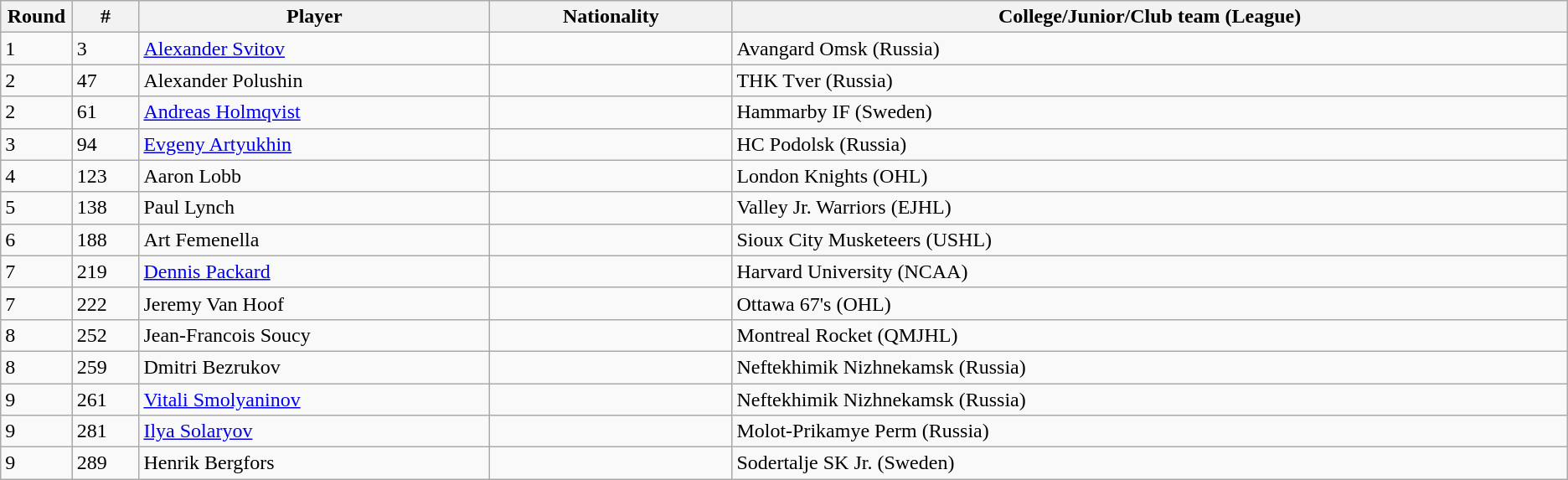<table class="wikitable">
<tr align="center">
<th bgcolor="#DDDDFF" width="4.0%">Round</th>
<th bgcolor="#DDDDFF" width="4.0%">#</th>
<th bgcolor="#DDDDFF" width="21.0%">Player</th>
<th bgcolor="#DDDDFF" width="14.5%">Nationality</th>
<th bgcolor="#DDDDFF" width="50.0%">College/Junior/Club team (League)</th>
</tr>
<tr>
<td>1</td>
<td>3</td>
<td><a href='#'>Alexander Svitov</a></td>
<td></td>
<td>Avangard Omsk (Russia)</td>
</tr>
<tr>
<td>2</td>
<td>47</td>
<td>Alexander Polushin</td>
<td></td>
<td>THK Tver (Russia)</td>
</tr>
<tr>
<td>2</td>
<td>61</td>
<td><a href='#'>Andreas Holmqvist</a></td>
<td></td>
<td>Hammarby IF (Sweden)</td>
</tr>
<tr>
<td>3</td>
<td>94</td>
<td><a href='#'>Evgeny Artyukhin</a></td>
<td></td>
<td>HC Podolsk (Russia)</td>
</tr>
<tr>
<td>4</td>
<td>123</td>
<td>Aaron Lobb</td>
<td></td>
<td>London Knights (OHL)</td>
</tr>
<tr>
<td>5</td>
<td>138</td>
<td>Paul Lynch</td>
<td></td>
<td>Valley Jr. Warriors (EJHL)</td>
</tr>
<tr>
<td>6</td>
<td>188</td>
<td>Art Femenella</td>
<td></td>
<td>Sioux City Musketeers (USHL)</td>
</tr>
<tr>
<td>7</td>
<td>219</td>
<td><a href='#'>Dennis Packard</a></td>
<td></td>
<td>Harvard University (NCAA)</td>
</tr>
<tr>
<td>7</td>
<td>222</td>
<td>Jeremy Van Hoof</td>
<td></td>
<td>Ottawa 67's (OHL)</td>
</tr>
<tr>
<td>8</td>
<td>252</td>
<td>Jean-Francois Soucy</td>
<td></td>
<td>Montreal Rocket (QMJHL)</td>
</tr>
<tr>
<td>8</td>
<td>259</td>
<td>Dmitri Bezrukov</td>
<td></td>
<td>Neftekhimik Nizhnekamsk (Russia)</td>
</tr>
<tr>
<td>9</td>
<td>261</td>
<td><a href='#'>Vitali Smolyaninov</a></td>
<td></td>
<td>Neftekhimik Nizhnekamsk (Russia)</td>
</tr>
<tr>
<td>9</td>
<td>281</td>
<td><a href='#'>Ilya Solaryov</a></td>
<td></td>
<td>Molot-Prikamye Perm (Russia)</td>
</tr>
<tr>
<td>9</td>
<td>289</td>
<td>Henrik Bergfors</td>
<td></td>
<td>Sodertalje SK Jr. (Sweden)</td>
</tr>
</table>
